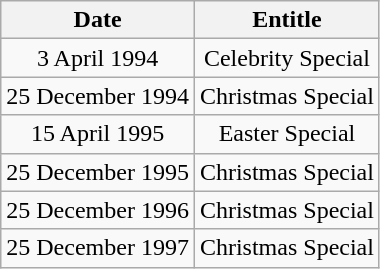<table class="wikitable" style="text-align:center;">
<tr>
<th>Date</th>
<th>Entitle</th>
</tr>
<tr>
<td>3 April 1994</td>
<td>Celebrity Special</td>
</tr>
<tr>
<td>25 December 1994</td>
<td>Christmas Special</td>
</tr>
<tr>
<td>15 April 1995</td>
<td>Easter Special</td>
</tr>
<tr>
<td>25 December 1995</td>
<td>Christmas Special</td>
</tr>
<tr>
<td>25 December 1996</td>
<td>Christmas Special</td>
</tr>
<tr>
<td>25 December 1997</td>
<td>Christmas Special</td>
</tr>
</table>
